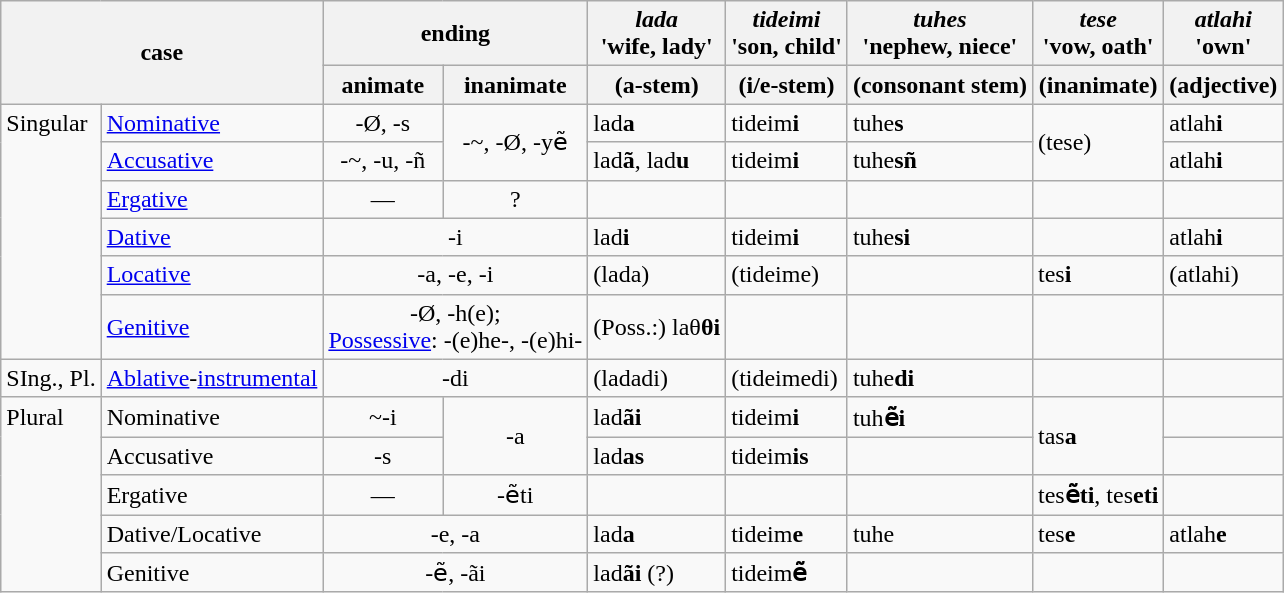<table class="wikitable">
<tr>
<th colspan="2" rowspan="2">case</th>
<th colspan="2">ending</th>
<th><em>lada</em><br>'wife, lady'</th>
<th><em>tideimi</em><br>'son, child'</th>
<th><em>tuhes</em><br>'nephew, niece'</th>
<th><em>tese</em><br>'vow, oath'</th>
<th><em>atlahi</em><br>'own'</th>
</tr>
<tr>
<th>animate</th>
<th>inanimate</th>
<th>(a-stem)</th>
<th>(i/e-stem)</th>
<th>(consonant stem)</th>
<th>(inanimate)</th>
<th>(adjective)</th>
</tr>
<tr>
<td valign="top" rowspan="6">Singular</td>
<td><a href='#'>Nominative</a></td>
<td align="center">-Ø, -s</td>
<td align="center" rowspan="2">-~, -Ø, -yẽ</td>
<td>lad<strong>a</strong></td>
<td>tideim<strong>i</strong></td>
<td>tuhe<strong>s</strong></td>
<td rowspan="2">(tese)</td>
<td>atlah<strong>i</strong></td>
</tr>
<tr>
<td><a href='#'>Accusative</a></td>
<td align="center">-~, -u, -ñ</td>
<td>lad<strong>ã</strong>, lad<strong>u</strong></td>
<td>tideim<strong>i</strong></td>
<td>tuhe<strong>sñ</strong></td>
<td>atlah<strong>i</strong></td>
</tr>
<tr>
<td><a href='#'>Ergative</a></td>
<td align="center">—</td>
<td align="center">?</td>
<td></td>
<td></td>
<td></td>
<td></td>
<td></td>
</tr>
<tr>
<td><a href='#'>Dative</a></td>
<td colspan="2" align="center">-i</td>
<td>lad<strong>i</strong></td>
<td>tideim<strong>i</strong></td>
<td>tuhe<strong>si</strong></td>
<td></td>
<td>atlah<strong>i</strong></td>
</tr>
<tr>
<td><a href='#'>Locative</a></td>
<td colspan="2" align="center">-a, -e, -i</td>
<td>(lada)</td>
<td>(tideime)</td>
<td></td>
<td>tes<strong>i</strong></td>
<td>(atlahi)</td>
</tr>
<tr>
<td><a href='#'>Genitive</a></td>
<td colspan="2" align="center">-Ø, -h(e);<br><a href='#'>Possessive</a>: -(e)he-, -(e)hi-</td>
<td>(Poss.:) laθ<strong>θi</strong></td>
<td></td>
<td></td>
<td></td>
<td></td>
</tr>
<tr>
<td>SIng., Pl.</td>
<td><a href='#'>Ablative</a>-<a href='#'>instrumental</a></td>
<td align="center" colspan="2">-di</td>
<td>(ladadi)</td>
<td>(tideimedi)</td>
<td>tuhe<strong>di</strong></td>
<td></td>
<td></td>
</tr>
<tr>
<td valign="top" rowspan="6">Plural</td>
<td>Nominative</td>
<td align="center">~-i</td>
<td align="center" rowspan="2">-a</td>
<td>lad<strong>ãi</strong></td>
<td>tideim<strong>i</strong></td>
<td>tuh<strong>ẽi</strong></td>
<td rowspan="2">tas<strong>a</strong></td>
<td></td>
</tr>
<tr>
<td>Accusative</td>
<td align="center">-s</td>
<td>lad<strong>as</strong></td>
<td>tideim<strong>is</strong></td>
<td></td>
<td></td>
</tr>
<tr>
<td>Ergative</td>
<td align="center">—</td>
<td align="center">-ẽti</td>
<td></td>
<td></td>
<td></td>
<td>tes<strong>ẽti</strong>, tes<strong>eti</strong></td>
<td></td>
</tr>
<tr>
<td>Dative/Locative</td>
<td colspan="2" align="center">-e, -a</td>
<td>lad<strong>a</strong></td>
<td>tideim<strong>e</strong></td>
<td>tuhe</td>
<td>tes<strong>e</strong></td>
<td>atlah<strong>e</strong></td>
</tr>
<tr>
<td>Genitive</td>
<td colspan="2" align="center">-ẽ, -ãi</td>
<td>lad<strong>ãi</strong> (?)</td>
<td>tideim<strong>ẽ</strong></td>
<td></td>
<td></td>
<td></td>
</tr>
</table>
